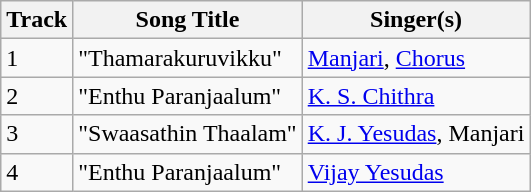<table class="wikitable">
<tr>
<th>Track</th>
<th>Song Title</th>
<th>Singer(s)</th>
</tr>
<tr>
<td>1</td>
<td>"Thamarakuruvikku"</td>
<td><a href='#'>Manjari</a>, <a href='#'>Chorus</a></td>
</tr>
<tr>
<td>2</td>
<td>"Enthu Paranjaalum"</td>
<td><a href='#'>K. S. Chithra</a></td>
</tr>
<tr>
<td>3</td>
<td>"Swaasathin Thaalam"</td>
<td><a href='#'>K. J. Yesudas</a>, Manjari</td>
</tr>
<tr>
<td>4</td>
<td>"Enthu Paranjaalum"</td>
<td><a href='#'>Vijay Yesudas</a></td>
</tr>
</table>
